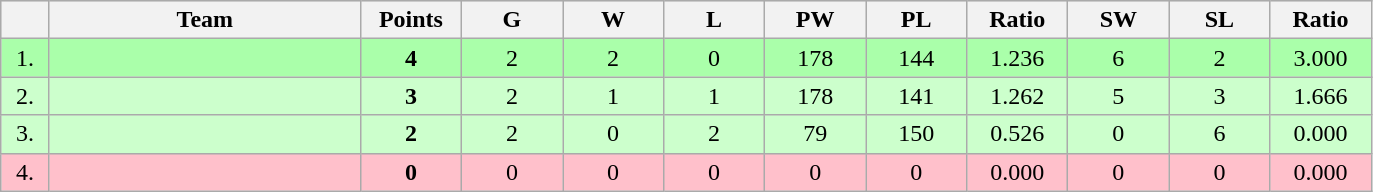<table class=wikitable style="text-align:center">
<tr style="background: #DCDCDC">
<th width="25"></th>
<th width="200">Team</th>
<th width="60">Points</th>
<th width="60">G</th>
<th width="60">W</th>
<th width="60">L</th>
<th width="60">PW</th>
<th width="60">PL</th>
<th width="60">Ratio</th>
<th width="60">SW</th>
<th width="60">SL</th>
<th width="60">Ratio</th>
</tr>
<tr style="background: #AAFFAA">
<td>1.</td>
<td align=left></td>
<td><strong>4</strong></td>
<td>2</td>
<td>2</td>
<td>0</td>
<td>178</td>
<td>144</td>
<td>1.236</td>
<td>6</td>
<td>2</td>
<td>3.000</td>
</tr>
<tr style="background: #CCFFCC">
<td>2.</td>
<td align=left></td>
<td><strong>3</strong></td>
<td>2</td>
<td>1</td>
<td>1</td>
<td>178</td>
<td>141</td>
<td>1.262</td>
<td>5</td>
<td>3</td>
<td>1.666</td>
</tr>
<tr style="background: #CCFFCC">
<td>3.</td>
<td align=left></td>
<td><strong>2</strong></td>
<td>2</td>
<td>0</td>
<td>2</td>
<td>79</td>
<td>150</td>
<td>0.526</td>
<td>0</td>
<td>6</td>
<td>0.000</td>
</tr>
<tr style="background: pink">
<td>4.</td>
<td align=left><s></s></td>
<td><strong>0</strong></td>
<td>0</td>
<td>0</td>
<td>0</td>
<td>0</td>
<td>0</td>
<td>0.000</td>
<td>0</td>
<td>0</td>
<td>0.000</td>
</tr>
</table>
